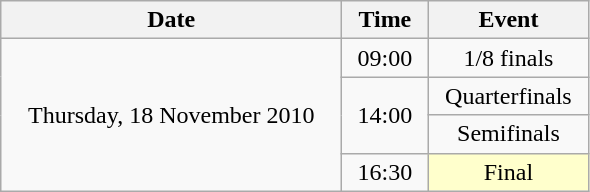<table class = "wikitable" style="text-align:center;">
<tr>
<th width=220>Date</th>
<th width=50>Time</th>
<th width=100>Event</th>
</tr>
<tr>
<td rowspan=4>Thursday, 18 November 2010</td>
<td>09:00</td>
<td>1/8 finals</td>
</tr>
<tr>
<td rowspan=2>14:00</td>
<td>Quarterfinals</td>
</tr>
<tr>
<td>Semifinals</td>
</tr>
<tr>
<td>16:30</td>
<td bgcolor=ffffcc>Final</td>
</tr>
</table>
